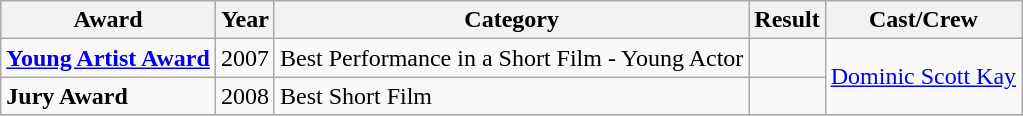<table class="wikitable">
<tr>
<th>Award</th>
<th>Year</th>
<th>Category</th>
<th>Result</th>
<th>Cast/Crew</th>
</tr>
<tr>
<td><strong><a href='#'>Young Artist Award</a></strong></td>
<td>2007</td>
<td>Best Performance in a Short Film - Young Actor</td>
<td></td>
<td rowspan=2><a href='#'>Dominic Scott Kay</a></td>
</tr>
<tr>
<td><strong>Jury Award</strong></td>
<td>2008</td>
<td>Best Short Film</td>
<td></td>
</tr>
<tr>
</tr>
</table>
